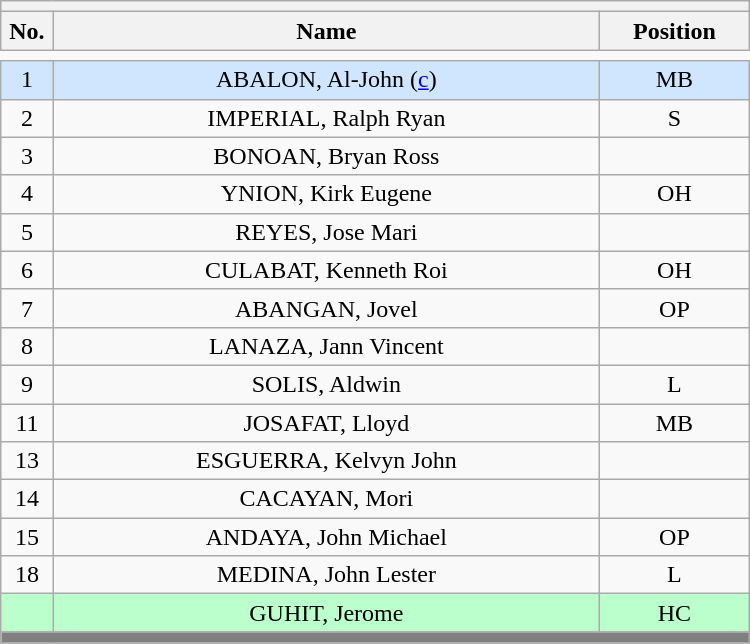<table class='wikitable mw-collapsible mw-collapsed' style="text-align: center; width: 500px; border: none">
<tr>
<th style='text-align: left;' colspan=3></th>
</tr>
<tr>
<th style='width: 7%;'>No.</th>
<th>Name</th>
<th style='width: 20%;'>Position</th>
</tr>
<tr>
<td style='border: none;'></td>
</tr>
<tr bgcolor=#D0E6FF>
<td>1</td>
<td>ABALON, Al-John (<a href='#'>c</a>)</td>
<td>MB</td>
</tr>
<tr>
<td>2</td>
<td>IMPERIAL, Ralph Ryan</td>
<td>S</td>
</tr>
<tr>
<td>3</td>
<td>BONOAN, Bryan Ross</td>
<td></td>
</tr>
<tr>
<td>4</td>
<td>YNION, Kirk Eugene</td>
<td>OH</td>
</tr>
<tr>
<td>5</td>
<td>REYES, Jose Mari</td>
<td></td>
</tr>
<tr>
<td>6</td>
<td>CULABAT, Kenneth Roi</td>
<td>OH</td>
</tr>
<tr>
<td>7</td>
<td>ABANGAN, Jovel</td>
<td>OP</td>
</tr>
<tr>
<td>8</td>
<td>LANAZA, Jann Vincent</td>
<td></td>
</tr>
<tr>
<td>9</td>
<td>SOLIS, Aldwin</td>
<td>L</td>
</tr>
<tr>
<td>11</td>
<td>JOSAFAT, Lloyd</td>
<td>MB</td>
</tr>
<tr>
<td>13</td>
<td>ESGUERRA, Kelvyn John</td>
<td></td>
</tr>
<tr>
<td>14</td>
<td>CACAYAN, Mori</td>
<td></td>
</tr>
<tr>
<td>15</td>
<td>ANDAYA, John Michael</td>
<td>OP</td>
</tr>
<tr>
<td>18</td>
<td>MEDINA, John Lester</td>
<td>L</td>
</tr>
<tr bgcolor=#BBFFCC>
<td></td>
<td>GUHIT, Jerome</td>
<td>HC</td>
</tr>
<tr>
<th style='background: grey;' colspan=3></th>
</tr>
</table>
